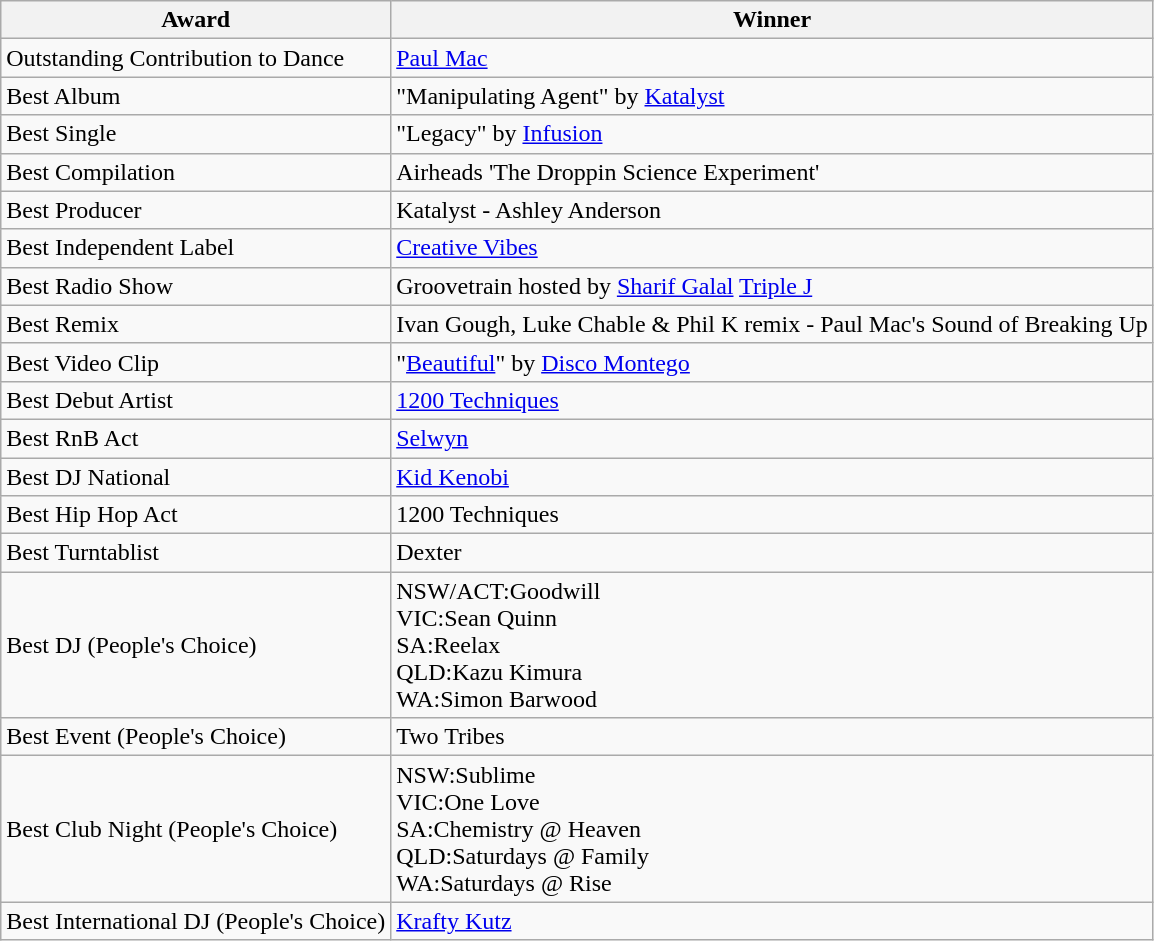<table class="wikitable">
<tr>
<th>Award</th>
<th>Winner</th>
</tr>
<tr>
<td>Outstanding Contribution to Dance</td>
<td><a href='#'>Paul Mac</a></td>
</tr>
<tr>
<td>Best Album</td>
<td>"Manipulating Agent" by <a href='#'>Katalyst</a></td>
</tr>
<tr>
<td>Best Single</td>
<td>"Legacy" by <a href='#'>Infusion</a></td>
</tr>
<tr>
<td>Best Compilation</td>
<td>Airheads 'The Droppin Science Experiment'</td>
</tr>
<tr>
<td>Best Producer</td>
<td>Katalyst - Ashley Anderson</td>
</tr>
<tr>
<td>Best Independent Label</td>
<td><a href='#'>Creative Vibes</a></td>
</tr>
<tr>
<td>Best Radio Show</td>
<td>Groovetrain hosted by <a href='#'>Sharif Galal</a> <a href='#'>Triple J</a></td>
</tr>
<tr>
<td>Best Remix</td>
<td>Ivan Gough, Luke Chable & Phil K remix - Paul Mac's Sound of Breaking Up</td>
</tr>
<tr>
<td>Best Video Clip</td>
<td>"<a href='#'>Beautiful</a>" by <a href='#'>Disco Montego</a></td>
</tr>
<tr>
<td>Best Debut Artist</td>
<td><a href='#'>1200 Techniques</a></td>
</tr>
<tr>
<td>Best RnB Act</td>
<td><a href='#'>Selwyn</a></td>
</tr>
<tr>
<td>Best DJ National</td>
<td><a href='#'>Kid Kenobi</a></td>
</tr>
<tr>
<td>Best Hip Hop Act</td>
<td>1200 Techniques</td>
</tr>
<tr>
<td>Best Turntablist</td>
<td>Dexter</td>
</tr>
<tr>
<td>Best DJ (People's Choice)</td>
<td>NSW/ACT:Goodwill<br>VIC:Sean Quinn<br>SA:Reelax<br>QLD:Kazu Kimura<br>WA:Simon Barwood</td>
</tr>
<tr>
<td>Best Event (People's Choice)</td>
<td>Two Tribes</td>
</tr>
<tr>
<td>Best Club Night (People's Choice)</td>
<td>NSW:Sublime<br>VIC:One Love<br>SA:Chemistry @ Heaven<br>QLD:Saturdays @ Family<br>WA:Saturdays @ Rise</td>
</tr>
<tr>
<td>Best International DJ (People's Choice)</td>
<td><a href='#'>Krafty Kutz</a></td>
</tr>
</table>
